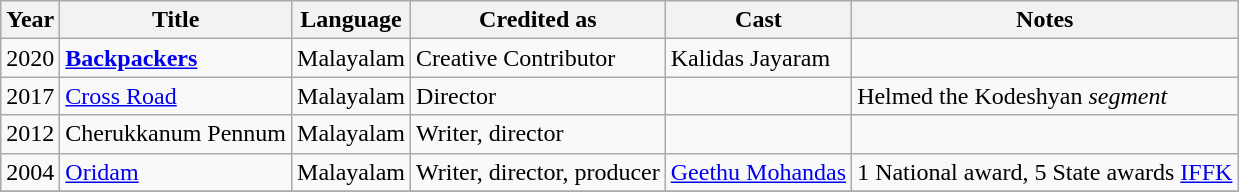<table class="wikitable">
<tr>
<th>Year</th>
<th>Title</th>
<th>Language</th>
<th>Credited as</th>
<th>Cast</th>
<th>Notes</th>
</tr>
<tr>
<td>2020</td>
<td><strong><a href='#'>Backpackers</a><em></td>
<td>Malayalam</td>
<td>Creative Contributor</td>
<td>Kalidas Jayaram</td>
<td></td>
</tr>
<tr>
<td>2017</td>
<td></em><a href='#'>Cross Road</a><em></td>
<td>Malayalam</td>
<td>Director</td>
<td></td>
<td>Helmed the </em>Kodeshyan<em> segment </td>
</tr>
<tr>
<td>2012</td>
<td></em>Cherukkanum Pennum<em></td>
<td>Malayalam</td>
<td>Writer, director</td>
<td></td>
<td></td>
</tr>
<tr>
<td>2004</td>
<td></em><a href='#'>Oridam</a><em></td>
<td>Malayalam</td>
<td>Writer, director, producer</td>
<td><a href='#'>Geethu Mohandas</a></td>
<td>1 National award, 5 State awards  <a href='#'>IFFK</a></td>
</tr>
<tr>
</tr>
</table>
